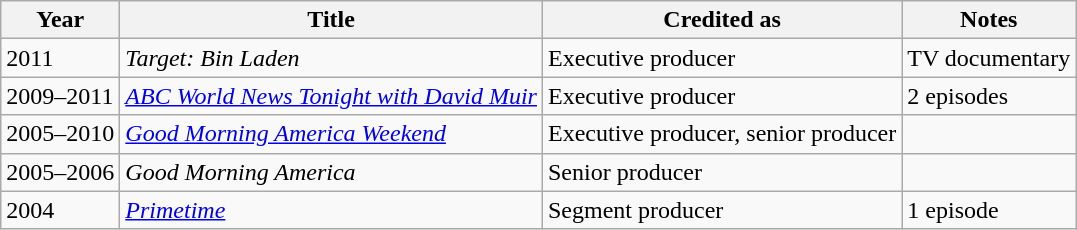<table class="wikitable">
<tr>
<th>Year</th>
<th>Title</th>
<th>Credited as</th>
<th>Notes</th>
</tr>
<tr>
<td>2011</td>
<td><em>Target: Bin Laden</em></td>
<td>Executive producer</td>
<td>TV documentary</td>
</tr>
<tr>
<td>2009–2011</td>
<td><em><a href='#'>ABC World News Tonight with David Muir</a></em></td>
<td>Executive producer</td>
<td>2 episodes</td>
</tr>
<tr>
<td>2005–2010</td>
<td><a href='#'><em>Good Morning America Weekend</em></a></td>
<td>Executive producer, senior producer</td>
<td></td>
</tr>
<tr>
<td>2005–2006</td>
<td><em>Good Morning America</em></td>
<td>Senior producer</td>
<td></td>
</tr>
<tr>
<td>2004</td>
<td><a href='#'><em>Primetime</em></a></td>
<td>Segment producer</td>
<td>1 episode</td>
</tr>
</table>
